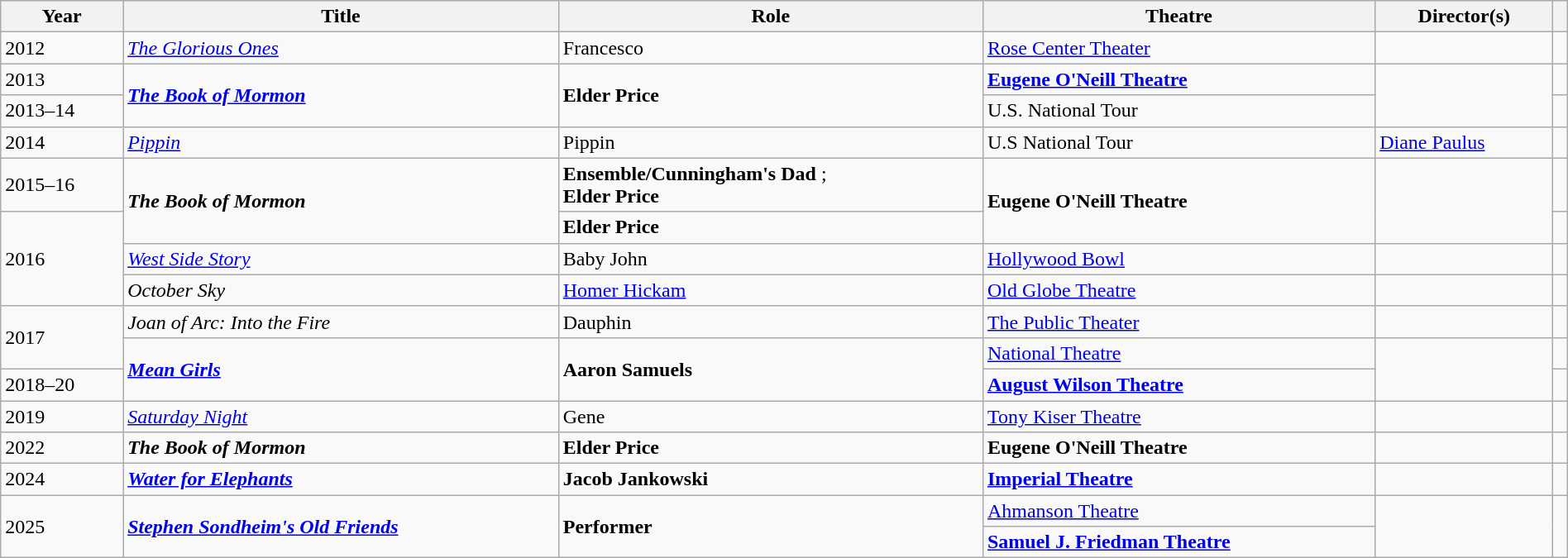<table class="wikitable sortable" style="width:100%;">
<tr>
<th>Year</th>
<th>Title</th>
<th>Role</th>
<th>Theatre</th>
<th>Director(s)</th>
<th></th>
</tr>
<tr>
<td>2012</td>
<td><em><a href='#'>The Glorious Ones</a></em></td>
<td>Francesco</td>
<td><a href='#'>Rose Center Theater</a></td>
<td></td>
<td></td>
</tr>
<tr>
<td>2013</td>
<td rowspan=2><strong> <em><a href='#'>The Book of Mormon</a></em> </strong></td>
<td rowspan=2><strong>Elder Price</strong> </td>
<td><strong><a href='#'>Eugene O'Neill Theatre</a></strong></td>
<td rowspan=2></td>
<td></td>
</tr>
<tr>
<td>2013–14</td>
<td>U.S. National Tour</td>
<td></td>
</tr>
<tr>
<td>2014</td>
<td><em><a href='#'>Pippin</a></em></td>
<td>Pippin</td>
<td>U.S National Tour</td>
<td><a href='#'>Diane Paulus</a></td>
<td></td>
</tr>
<tr>
<td>2015–16</td>
<td rowspan=2><strong> <em>The Book of Mormon</em> </strong></td>
<td><strong>Ensemble/Cunningham's Dad</strong> ;<br><strong>Elder Price</strong> </td>
<td rowspan=2><strong>Eugene O'Neill Theatre</strong></td>
<td rowspan=2></td>
<td></td>
</tr>
<tr>
<td rowspan=3>2016</td>
<td><strong>Elder Price</strong> </td>
<td></td>
</tr>
<tr>
<td><em><a href='#'>West Side Story</a></em></td>
<td>Baby John</td>
<td><a href='#'>Hollywood Bowl</a></td>
<td></td>
<td></td>
</tr>
<tr>
<td><em>October Sky</em></td>
<td><a href='#'>Homer Hickam</a></td>
<td><a href='#'>Old Globe Theatre</a></td>
<td></td>
<td></td>
</tr>
<tr>
<td rowspan=2>2017</td>
<td><em>Joan of Arc: Into the Fire</em></td>
<td>Dauphin</td>
<td><a href='#'>The Public Theater</a></td>
<td></td>
<td></td>
</tr>
<tr>
<td rowspan=2><strong> <em><a href='#'>Mean Girls</a></em> </strong></td>
<td rowspan=2><strong>Aaron Samuels</strong></td>
<td><a href='#'>National Theatre</a> </td>
<td rowspan=2></td>
<td></td>
</tr>
<tr>
<td>2018–20</td>
<td><strong><a href='#'>August Wilson Theatre</a></strong></td>
<td></td>
</tr>
<tr>
<td>2019</td>
<td><a href='#'><em>Saturday Night</em></a></td>
<td>Gene</td>
<td><a href='#'>Tony Kiser Theatre</a></td>
<td></td>
<td></td>
</tr>
<tr>
<td>2022</td>
<td><strong> <em>The Book of Mormon</em> </strong></td>
<td><strong>Elder Price</strong> </td>
<td><strong>Eugene O'Neill Theatre</strong></td>
<td></td>
<td></td>
</tr>
<tr>
<td>2024</td>
<td><strong> <em><a href='#'>Water for Elephants</a></em> </strong></td>
<td><strong>Jacob Jankowski</strong> </td>
<td><strong><a href='#'>Imperial Theatre</a></strong></td>
<td></td>
<td></td>
</tr>
<tr>
<td rowspan=2>2025</td>
<td rowspan=2><strong><em><a href='#'>Stephen Sondheim's Old Friends</a></em></strong></td>
<td rowspan=2><strong>Performer</strong></td>
<td><a href='#'>Ahmanson Theatre</a></td>
<td rowspan=2></td>
<td rowspan=2></td>
</tr>
<tr>
<td><strong><a href='#'>Samuel J. Friedman Theatre</a></strong></td>
</tr>
</table>
